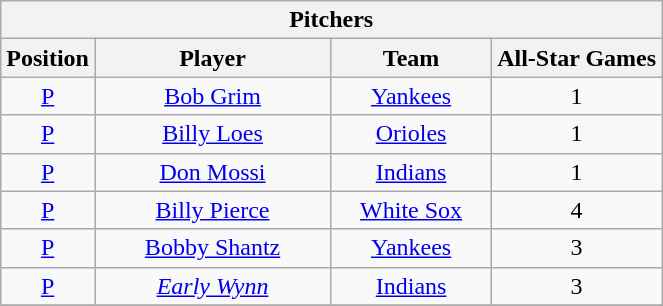<table class="wikitable" style="font-size: 100%; text-align:center;">
<tr>
<th colspan="4">Pitchers</th>
</tr>
<tr>
<th>Position</th>
<th width="150">Player</th>
<th width="100">Team</th>
<th>All-Star Games</th>
</tr>
<tr>
<td><a href='#'>P</a></td>
<td><a href='#'>Bob Grim</a></td>
<td><a href='#'>Yankees</a></td>
<td>1</td>
</tr>
<tr>
<td><a href='#'>P</a></td>
<td><a href='#'>Billy Loes</a></td>
<td><a href='#'>Orioles</a></td>
<td>1</td>
</tr>
<tr>
<td><a href='#'>P</a></td>
<td><a href='#'>Don Mossi</a></td>
<td><a href='#'>Indians</a></td>
<td>1</td>
</tr>
<tr>
<td><a href='#'>P</a></td>
<td><a href='#'>Billy Pierce</a></td>
<td><a href='#'>White Sox</a></td>
<td>4</td>
</tr>
<tr>
<td><a href='#'>P</a></td>
<td><a href='#'>Bobby Shantz</a></td>
<td><a href='#'>Yankees</a></td>
<td>3</td>
</tr>
<tr>
<td><a href='#'>P</a></td>
<td><em><a href='#'>Early Wynn</a></em></td>
<td><a href='#'>Indians</a></td>
<td>3</td>
</tr>
<tr>
</tr>
</table>
